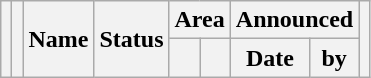<table class="wikitable sortable">
<tr>
<th rowspan=2></th>
<th rowspan=2></th>
<th rowspan=2>Name</th>
<th rowspan=2>Status</th>
<th colspan=2>Area</th>
<th colspan=2>Announced</th>
<th rowspan=2></th>
</tr>
<tr>
<th></th>
<th></th>
<th data-sort-type=date>Date</th>
<th>by<br></th>
</tr>
</table>
